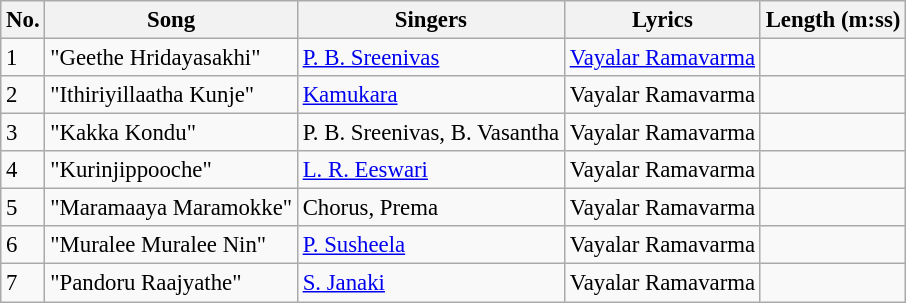<table class="wikitable" style="font-size:95%;">
<tr>
<th>No.</th>
<th>Song</th>
<th>Singers</th>
<th>Lyrics</th>
<th>Length (m:ss)</th>
</tr>
<tr>
<td>1</td>
<td>"Geethe Hridayasakhi"</td>
<td><a href='#'>P. B. Sreenivas</a></td>
<td><a href='#'>Vayalar Ramavarma</a></td>
<td></td>
</tr>
<tr>
<td>2</td>
<td>"Ithiriyillaatha Kunje"</td>
<td><a href='#'>Kamukara</a></td>
<td>Vayalar Ramavarma</td>
<td></td>
</tr>
<tr>
<td>3</td>
<td>"Kakka Kondu"</td>
<td>P. B. Sreenivas, B. Vasantha</td>
<td>Vayalar Ramavarma</td>
<td></td>
</tr>
<tr>
<td>4</td>
<td>"Kurinjippooche"</td>
<td><a href='#'>L. R. Eeswari</a></td>
<td>Vayalar Ramavarma</td>
<td></td>
</tr>
<tr>
<td>5</td>
<td>"Maramaaya Maramokke"</td>
<td>Chorus, Prema</td>
<td>Vayalar Ramavarma</td>
<td></td>
</tr>
<tr>
<td>6</td>
<td>"Muralee Muralee Nin"</td>
<td><a href='#'>P. Susheela</a></td>
<td>Vayalar Ramavarma</td>
<td></td>
</tr>
<tr>
<td>7</td>
<td>"Pandoru Raajyathe"</td>
<td><a href='#'>S. Janaki</a></td>
<td>Vayalar Ramavarma</td>
<td></td>
</tr>
</table>
